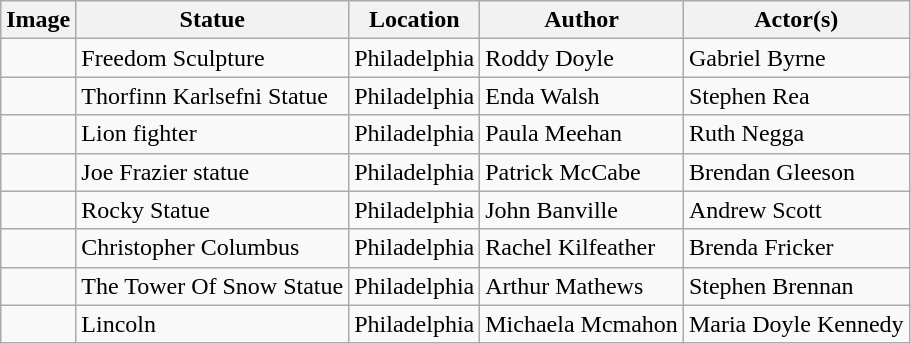<table class="wikitable">
<tr>
<th>Image</th>
<th>Statue</th>
<th>Location</th>
<th>Author</th>
<th>Actor(s)</th>
</tr>
<tr>
<td></td>
<td>Freedom Sculpture</td>
<td>Philadelphia</td>
<td>Roddy Doyle</td>
<td>Gabriel Byrne</td>
</tr>
<tr>
<td></td>
<td>Thorfinn Karlsefni Statue</td>
<td>Philadelphia</td>
<td>Enda Walsh</td>
<td>Stephen Rea</td>
</tr>
<tr>
<td></td>
<td>Lion fighter</td>
<td>Philadelphia</td>
<td>Paula Meehan</td>
<td>Ruth Negga</td>
</tr>
<tr>
<td></td>
<td>Joe Frazier statue</td>
<td>Philadelphia</td>
<td>Patrick McCabe</td>
<td>Brendan Gleeson</td>
</tr>
<tr>
<td></td>
<td>Rocky Statue</td>
<td>Philadelphia</td>
<td>John Banville</td>
<td>Andrew Scott</td>
</tr>
<tr>
<td></td>
<td>Christopher Columbus</td>
<td>Philadelphia</td>
<td>Rachel Kilfeather</td>
<td>Brenda Fricker</td>
</tr>
<tr>
<td></td>
<td>The Tower Of Snow Statue</td>
<td>Philadelphia</td>
<td>Arthur Mathews</td>
<td>Stephen Brennan</td>
</tr>
<tr>
<td></td>
<td>Lincoln</td>
<td>Philadelphia</td>
<td>Michaela Mcmahon</td>
<td>Maria Doyle Kennedy</td>
</tr>
</table>
